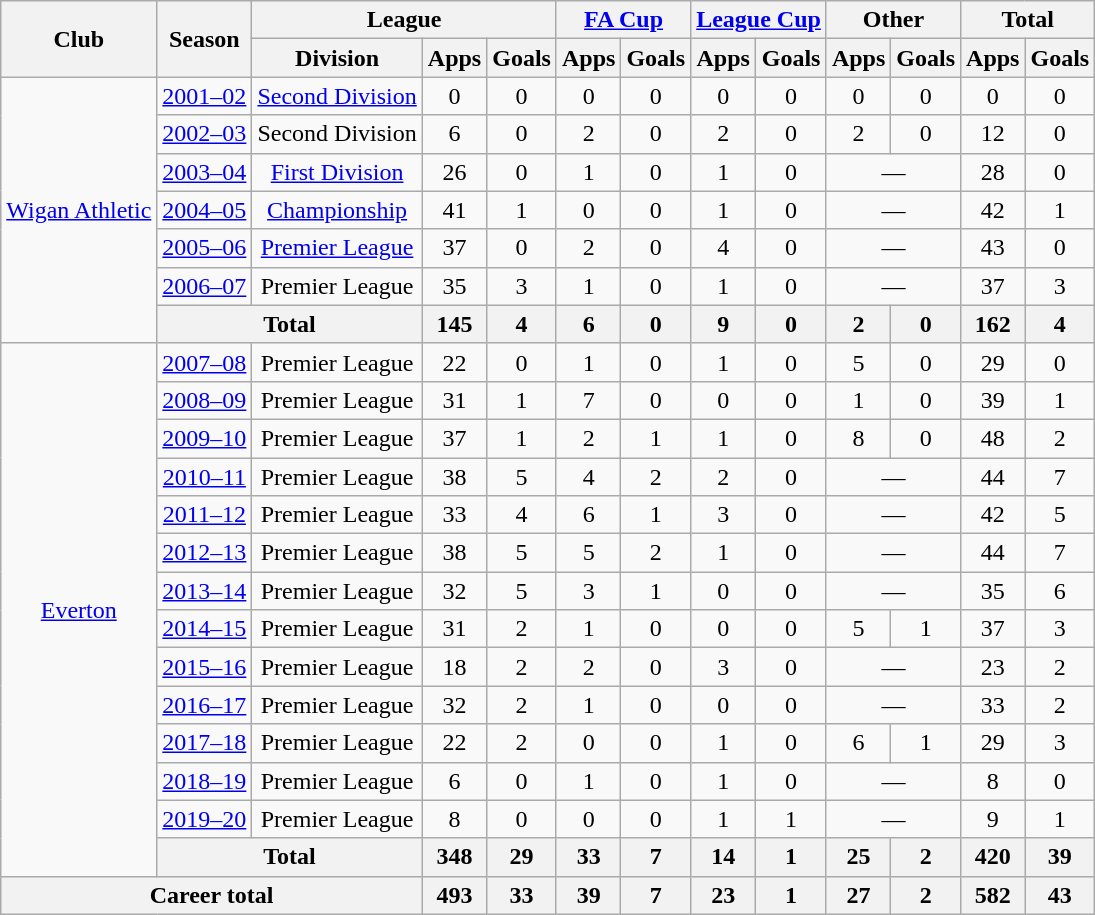<table class="wikitable" style="text-align:center">
<tr>
<th rowspan="2">Club</th>
<th rowspan="2">Season</th>
<th colspan="3">League</th>
<th colspan="2"><a href='#'>FA Cup</a></th>
<th colspan="2"><a href='#'>League Cup</a></th>
<th colspan="2">Other</th>
<th colspan="2">Total</th>
</tr>
<tr>
<th>Division</th>
<th>Apps</th>
<th>Goals</th>
<th>Apps</th>
<th>Goals</th>
<th>Apps</th>
<th>Goals</th>
<th>Apps</th>
<th>Goals</th>
<th>Apps</th>
<th>Goals</th>
</tr>
<tr>
<td rowspan="7"><a href='#'>Wigan Athletic</a></td>
<td><a href='#'>2001–02</a></td>
<td><a href='#'>Second Division</a></td>
<td>0</td>
<td>0</td>
<td>0</td>
<td>0</td>
<td>0</td>
<td>0</td>
<td>0</td>
<td>0</td>
<td>0</td>
<td>0</td>
</tr>
<tr>
<td><a href='#'>2002–03</a></td>
<td>Second Division</td>
<td>6</td>
<td>0</td>
<td>2</td>
<td>0</td>
<td>2</td>
<td>0</td>
<td>2</td>
<td>0</td>
<td>12</td>
<td>0</td>
</tr>
<tr>
<td><a href='#'>2003–04</a></td>
<td><a href='#'>First Division</a></td>
<td>26</td>
<td>0</td>
<td>1</td>
<td>0</td>
<td>1</td>
<td>0</td>
<td colspan="2">—</td>
<td>28</td>
<td>0</td>
</tr>
<tr>
<td><a href='#'>2004–05</a></td>
<td><a href='#'>Championship</a></td>
<td>41</td>
<td>1</td>
<td>0</td>
<td>0</td>
<td>1</td>
<td>0</td>
<td colspan="2">—</td>
<td>42</td>
<td>1</td>
</tr>
<tr>
<td><a href='#'>2005–06</a></td>
<td><a href='#'>Premier League</a></td>
<td>37</td>
<td>0</td>
<td>2</td>
<td>0</td>
<td>4</td>
<td>0</td>
<td colspan="2">—</td>
<td>43</td>
<td>0</td>
</tr>
<tr>
<td><a href='#'>2006–07</a></td>
<td>Premier League</td>
<td>35</td>
<td>3</td>
<td>1</td>
<td>0</td>
<td>1</td>
<td>0</td>
<td colspan="2">—</td>
<td>37</td>
<td>3</td>
</tr>
<tr>
<th colspan="2">Total</th>
<th>145</th>
<th>4</th>
<th>6</th>
<th>0</th>
<th>9</th>
<th>0</th>
<th>2</th>
<th>0</th>
<th>162</th>
<th>4</th>
</tr>
<tr>
<td rowspan="14"><a href='#'>Everton</a></td>
<td><a href='#'>2007–08</a></td>
<td>Premier League</td>
<td>22</td>
<td>0</td>
<td>1</td>
<td>0</td>
<td>1</td>
<td>0</td>
<td>5</td>
<td>0</td>
<td>29</td>
<td>0</td>
</tr>
<tr>
<td><a href='#'>2008–09</a></td>
<td>Premier League</td>
<td>31</td>
<td>1</td>
<td>7</td>
<td>0</td>
<td>0</td>
<td>0</td>
<td>1</td>
<td>0</td>
<td>39</td>
<td>1</td>
</tr>
<tr>
<td><a href='#'>2009–10</a></td>
<td>Premier League</td>
<td>37</td>
<td>1</td>
<td>2</td>
<td>1</td>
<td>1</td>
<td>0</td>
<td>8</td>
<td>0</td>
<td>48</td>
<td>2</td>
</tr>
<tr>
<td><a href='#'>2010–11</a></td>
<td>Premier League</td>
<td>38</td>
<td>5</td>
<td>4</td>
<td>2</td>
<td>2</td>
<td>0</td>
<td colspan="2">—</td>
<td>44</td>
<td>7</td>
</tr>
<tr>
<td><a href='#'>2011–12</a></td>
<td>Premier League</td>
<td>33</td>
<td>4</td>
<td>6</td>
<td>1</td>
<td>3</td>
<td>0</td>
<td colspan="2">—</td>
<td>42</td>
<td>5</td>
</tr>
<tr>
<td><a href='#'>2012–13</a></td>
<td>Premier League</td>
<td>38</td>
<td>5</td>
<td>5</td>
<td>2</td>
<td>1</td>
<td>0</td>
<td colspan="2">—</td>
<td>44</td>
<td>7</td>
</tr>
<tr>
<td><a href='#'>2013–14</a></td>
<td>Premier League</td>
<td>32</td>
<td>5</td>
<td>3</td>
<td>1</td>
<td>0</td>
<td>0</td>
<td colspan="2">—</td>
<td>35</td>
<td>6</td>
</tr>
<tr>
<td><a href='#'>2014–15</a></td>
<td>Premier League</td>
<td>31</td>
<td>2</td>
<td>1</td>
<td>0</td>
<td>0</td>
<td>0</td>
<td>5</td>
<td>1</td>
<td>37</td>
<td>3</td>
</tr>
<tr>
<td><a href='#'>2015–16</a></td>
<td>Premier League</td>
<td>18</td>
<td>2</td>
<td>2</td>
<td>0</td>
<td>3</td>
<td>0</td>
<td colspan="2">—</td>
<td>23</td>
<td>2</td>
</tr>
<tr>
<td><a href='#'>2016–17</a></td>
<td>Premier League</td>
<td>32</td>
<td>2</td>
<td>1</td>
<td>0</td>
<td>0</td>
<td>0</td>
<td colspan="2">—</td>
<td>33</td>
<td>2</td>
</tr>
<tr>
<td><a href='#'>2017–18</a></td>
<td>Premier League</td>
<td>22</td>
<td>2</td>
<td>0</td>
<td>0</td>
<td>1</td>
<td>0</td>
<td>6</td>
<td>1</td>
<td>29</td>
<td>3</td>
</tr>
<tr>
<td><a href='#'>2018–19</a></td>
<td>Premier League</td>
<td>6</td>
<td>0</td>
<td>1</td>
<td>0</td>
<td>1</td>
<td>0</td>
<td colspan="2">—</td>
<td>8</td>
<td>0</td>
</tr>
<tr>
<td><a href='#'>2019–20</a></td>
<td>Premier League</td>
<td>8</td>
<td>0</td>
<td>0</td>
<td>0</td>
<td>1</td>
<td>1</td>
<td colspan="2">—</td>
<td>9</td>
<td>1</td>
</tr>
<tr>
<th colspan="2">Total</th>
<th>348</th>
<th>29</th>
<th>33</th>
<th>7</th>
<th>14</th>
<th>1</th>
<th>25</th>
<th>2</th>
<th>420</th>
<th>39</th>
</tr>
<tr>
<th colspan="3">Career total</th>
<th>493</th>
<th>33</th>
<th>39</th>
<th>7</th>
<th>23</th>
<th>1</th>
<th>27</th>
<th>2</th>
<th>582</th>
<th>43</th>
</tr>
</table>
